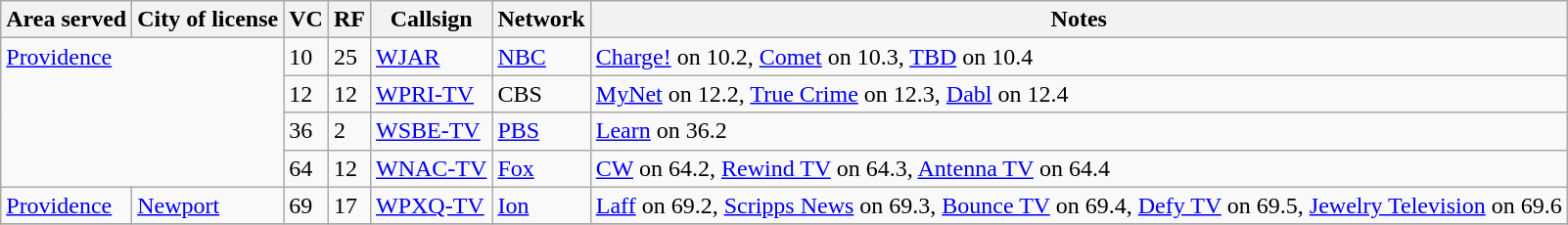<table class="sortable wikitable" style="margin: 1em 1em 1em 0; background: #f9f9f9;">
<tr>
<th>Area served</th>
<th>City of license</th>
<th>VC</th>
<th>RF</th>
<th>Callsign</th>
<th>Network</th>
<th class=unsortable>Notes</th>
</tr>
<tr style="vertical-align: top; text-align: left;">
<td colspan="2" rowspan="4"><a href='#'>Providence</a></td>
<td>10</td>
<td>25</td>
<td><a href='#'>WJAR</a></td>
<td><a href='#'>NBC</a></td>
<td><a href='#'>Charge!</a> on 10.2, <a href='#'>Comet</a> on 10.3, <a href='#'>TBD</a> on 10.4</td>
</tr>
<tr style="vertical-align: top; text-align: left;">
<td>12</td>
<td>12</td>
<td><a href='#'>WPRI-TV</a></td>
<td>CBS</td>
<td><a href='#'>MyNet</a> on 12.2, <a href='#'>True Crime</a> on 12.3, <a href='#'>Dabl</a> on 12.4</td>
</tr>
<tr style="vertical-align: top; text-align: left;">
<td>36</td>
<td>2</td>
<td><a href='#'>WSBE-TV</a></td>
<td><a href='#'>PBS</a></td>
<td><a href='#'>Learn</a> on 36.2</td>
</tr>
<tr style="vertical-align: top; text-align: left;">
<td>64</td>
<td>12</td>
<td><a href='#'>WNAC-TV</a></td>
<td><a href='#'>Fox</a></td>
<td><a href='#'>CW</a> on 64.2, <a href='#'>Rewind TV</a> on 64.3, <a href='#'>Antenna TV</a> on 64.4</td>
</tr>
<tr style="vertical-align: top; text-align: left;">
<td><a href='#'>Providence</a></td>
<td><a href='#'>Newport</a></td>
<td>69</td>
<td>17</td>
<td><a href='#'>WPXQ-TV</a></td>
<td><a href='#'>Ion</a></td>
<td><a href='#'>Laff</a> on 69.2, <a href='#'>Scripps News</a> on 69.3, <a href='#'>Bounce TV</a> on 69.4, <a href='#'>Defy TV</a> on 69.5, <a href='#'>Jewelry Television</a> on 69.6</td>
</tr>
<tr style="vertical-align: top; text-align: left;">
</tr>
</table>
